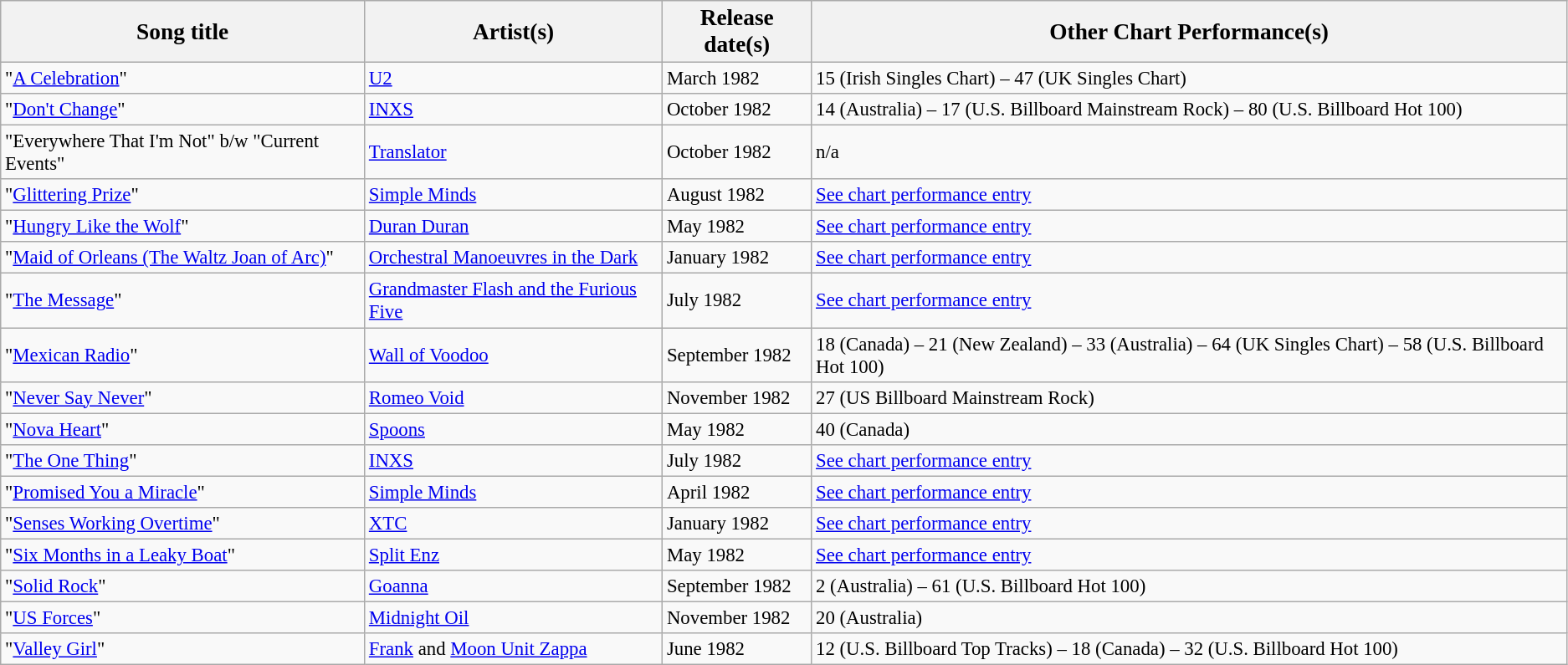<table class="wikitable sortable" style="font-size:95%;">
<tr>
<th><big>Song title</big></th>
<th><big>Artist(s)</big></th>
<th><big>Release date(s)</big></th>
<th><big>Other Chart Performance(s)</big></th>
</tr>
<tr>
<td>"<a href='#'>A Celebration</a>"</td>
<td><a href='#'>U2</a></td>
<td>March 1982</td>
<td>15 (Irish Singles Chart) – 47 (UK Singles Chart)</td>
</tr>
<tr>
<td>"<a href='#'>Don't Change</a>"</td>
<td><a href='#'>INXS</a></td>
<td>October 1982</td>
<td>14 (Australia) – 17 (U.S. Billboard Mainstream Rock) – 80 (U.S. Billboard Hot 100)</td>
</tr>
<tr>
<td>"Everywhere That I'm Not" b/w "Current Events"</td>
<td><a href='#'>Translator</a></td>
<td>October 1982</td>
<td>n/a</td>
</tr>
<tr>
<td>"<a href='#'>Glittering Prize</a>"</td>
<td><a href='#'>Simple Minds</a></td>
<td>August 1982</td>
<td><a href='#'>See chart performance entry</a></td>
</tr>
<tr>
<td>"<a href='#'>Hungry Like the Wolf</a>"</td>
<td><a href='#'>Duran Duran</a></td>
<td>May 1982</td>
<td><a href='#'>See chart performance entry</a></td>
</tr>
<tr>
<td>"<a href='#'>Maid of Orleans (The Waltz Joan of Arc)</a>"</td>
<td><a href='#'>Orchestral Manoeuvres in the Dark</a></td>
<td>January 1982</td>
<td><a href='#'>See chart performance entry</a></td>
</tr>
<tr>
<td>"<a href='#'>The Message</a>"</td>
<td><a href='#'>Grandmaster Flash and the Furious Five</a></td>
<td>July 1982</td>
<td><a href='#'>See chart performance entry</a></td>
</tr>
<tr>
<td>"<a href='#'>Mexican Radio</a>"</td>
<td><a href='#'>Wall of Voodoo</a></td>
<td>September 1982</td>
<td>18 (Canada) – 21 (New Zealand) – 33 (Australia) – 64 (UK Singles Chart) – 58 (U.S. Billboard Hot 100)</td>
</tr>
<tr>
<td>"<a href='#'>Never Say Never</a>"</td>
<td><a href='#'>Romeo Void</a></td>
<td>November 1982</td>
<td>27 (US Billboard Mainstream Rock)</td>
</tr>
<tr>
<td>"<a href='#'>Nova Heart</a>"</td>
<td><a href='#'>Spoons</a></td>
<td>May 1982</td>
<td>40 (Canada)</td>
</tr>
<tr>
<td>"<a href='#'>The One Thing</a>"</td>
<td><a href='#'>INXS</a></td>
<td>July 1982</td>
<td><a href='#'>See chart performance entry</a></td>
</tr>
<tr>
<td>"<a href='#'>Promised You a Miracle</a>"</td>
<td><a href='#'>Simple Minds</a></td>
<td>April 1982</td>
<td><a href='#'>See chart performance entry</a></td>
</tr>
<tr>
<td>"<a href='#'>Senses Working Overtime</a>"</td>
<td><a href='#'>XTC</a></td>
<td>January 1982</td>
<td><a href='#'>See chart performance entry</a></td>
</tr>
<tr>
<td>"<a href='#'>Six Months in a Leaky Boat</a>"</td>
<td><a href='#'>Split Enz</a></td>
<td>May 1982</td>
<td><a href='#'>See chart performance entry</a></td>
</tr>
<tr>
<td>"<a href='#'>Solid Rock</a>"</td>
<td><a href='#'>Goanna</a></td>
<td>September 1982</td>
<td>2 (Australia) – 61 (U.S. Billboard Hot 100)</td>
</tr>
<tr>
<td>"<a href='#'>US Forces</a>"</td>
<td><a href='#'>Midnight Oil</a></td>
<td>November 1982</td>
<td>20 (Australia)</td>
</tr>
<tr>
<td>"<a href='#'>Valley Girl</a>"</td>
<td><a href='#'>Frank</a> and <a href='#'>Moon Unit Zappa</a></td>
<td>June 1982</td>
<td>12 (U.S. Billboard Top Tracks) – 18 (Canada) – 32 (U.S. Billboard Hot 100)</td>
</tr>
</table>
